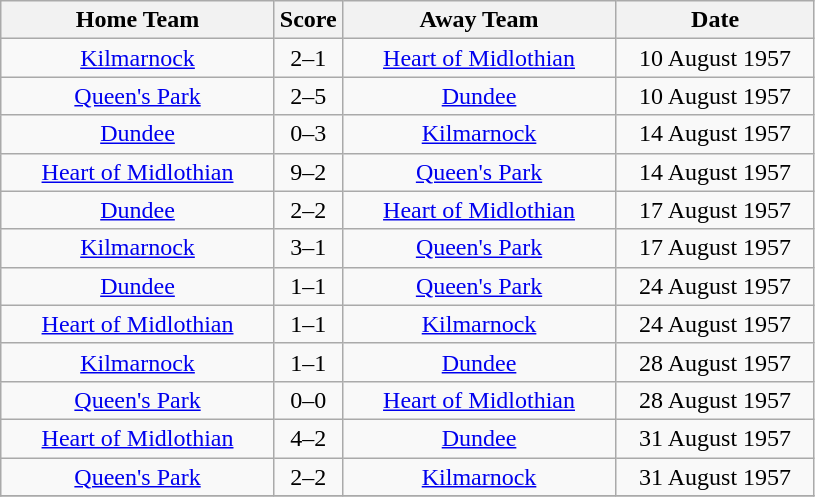<table class="wikitable" style="text-align:center;">
<tr>
<th width=175>Home Team</th>
<th width=20>Score</th>
<th width=175>Away Team</th>
<th width= 125>Date</th>
</tr>
<tr>
<td><a href='#'>Kilmarnock</a></td>
<td>2–1</td>
<td><a href='#'>Heart of Midlothian</a></td>
<td>10 August 1957</td>
</tr>
<tr>
<td><a href='#'>Queen's Park</a></td>
<td>2–5</td>
<td><a href='#'>Dundee</a></td>
<td>10 August 1957</td>
</tr>
<tr>
<td><a href='#'>Dundee</a></td>
<td>0–3</td>
<td><a href='#'>Kilmarnock</a></td>
<td>14 August 1957</td>
</tr>
<tr>
<td><a href='#'>Heart of Midlothian</a></td>
<td>9–2</td>
<td><a href='#'>Queen's Park</a></td>
<td>14 August 1957</td>
</tr>
<tr>
<td><a href='#'>Dundee</a></td>
<td>2–2</td>
<td><a href='#'>Heart of Midlothian</a></td>
<td>17 August 1957</td>
</tr>
<tr>
<td><a href='#'>Kilmarnock</a></td>
<td>3–1</td>
<td><a href='#'>Queen's Park</a></td>
<td>17 August 1957</td>
</tr>
<tr>
<td><a href='#'>Dundee</a></td>
<td>1–1</td>
<td><a href='#'>Queen's Park</a></td>
<td>24 August 1957</td>
</tr>
<tr>
<td><a href='#'>Heart of Midlothian</a></td>
<td>1–1</td>
<td><a href='#'>Kilmarnock</a></td>
<td>24 August 1957</td>
</tr>
<tr>
<td><a href='#'>Kilmarnock</a></td>
<td>1–1</td>
<td><a href='#'>Dundee</a></td>
<td>28 August 1957</td>
</tr>
<tr>
<td><a href='#'>Queen's Park</a></td>
<td>0–0</td>
<td><a href='#'>Heart of Midlothian</a></td>
<td>28 August 1957</td>
</tr>
<tr>
<td><a href='#'>Heart of Midlothian</a></td>
<td>4–2</td>
<td><a href='#'>Dundee</a></td>
<td>31 August 1957</td>
</tr>
<tr>
<td><a href='#'>Queen's Park</a></td>
<td>2–2</td>
<td><a href='#'>Kilmarnock</a></td>
<td>31 August 1957</td>
</tr>
<tr>
</tr>
</table>
